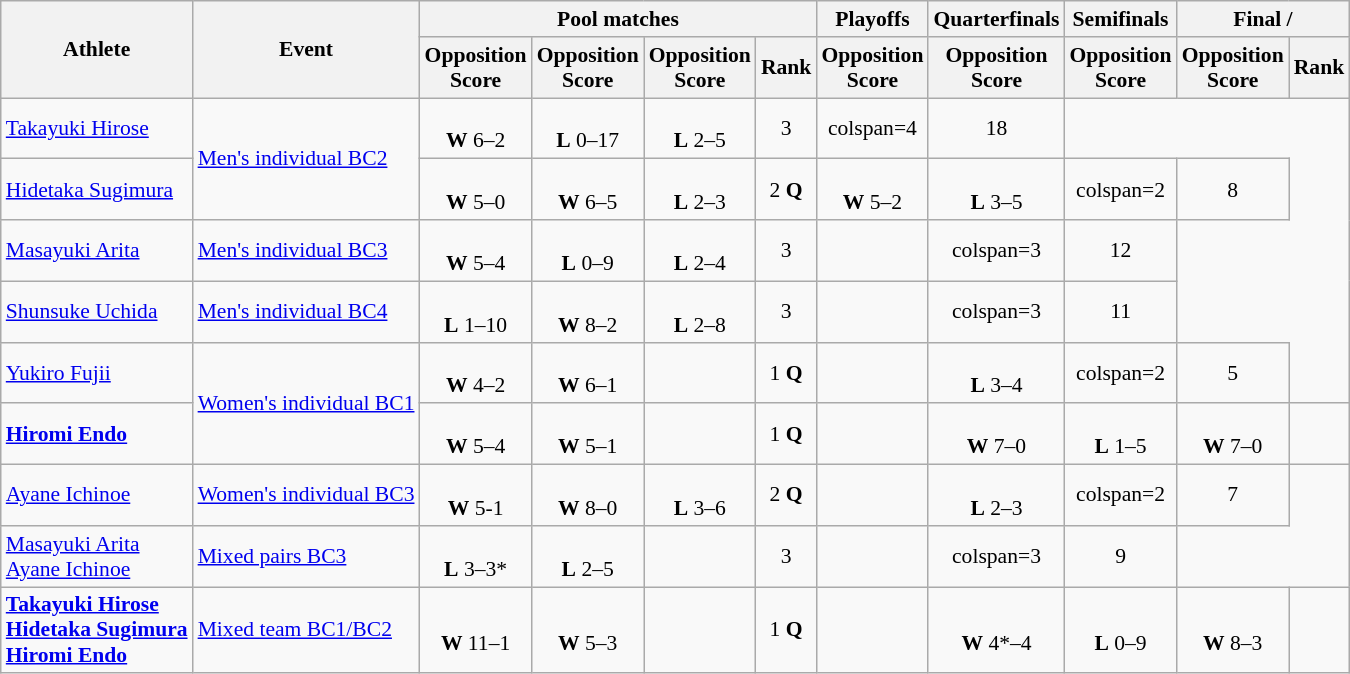<table class=wikitable style="font-size:90%">
<tr>
<th rowspan="2">Athlete</th>
<th rowspan="2">Event</th>
<th colspan=4>Pool matches</th>
<th>Playoffs</th>
<th>Quarterfinals</th>
<th>Semifinals</th>
<th colspan=2>Final / </th>
</tr>
<tr>
<th>Opposition<br>Score</th>
<th>Opposition<br>Score</th>
<th>Opposition<br>Score</th>
<th>Rank</th>
<th>Opposition<br>Score</th>
<th>Opposition<br>Score</th>
<th>Opposition<br>Score</th>
<th>Opposition<br>Score</th>
<th>Rank</th>
</tr>
<tr align=center>
<td align=left><a href='#'>Takayuki Hirose</a></td>
<td align=left rowspan=2><a href='#'>Men's individual BC2</a></td>
<td><br><strong>W</strong> 6–2</td>
<td><br><strong>L</strong> 0–17</td>
<td><br><strong>L</strong> 2–5</td>
<td>3</td>
<td>colspan=4 </td>
<td>18</td>
</tr>
<tr align=center>
<td align=left><a href='#'>Hidetaka Sugimura</a></td>
<td> <br><strong>W</strong> 5–0</td>
<td><br><strong>W</strong> 6–5</td>
<td><br><strong>L</strong> 2–3</td>
<td>2 <strong>Q</strong></td>
<td><br><strong>W</strong> 5–2</td>
<td><br><strong>L</strong> 3–5</td>
<td>colspan=2 </td>
<td>8</td>
</tr>
<tr align=center>
<td align=left><a href='#'>Masayuki Arita</a></td>
<td align=left><a href='#'>Men's individual BC3</a></td>
<td><br><strong>W</strong> 5–4</td>
<td><br><strong>L</strong> 0–9</td>
<td><br><strong>L</strong> 2–4</td>
<td>3</td>
<td></td>
<td>colspan=3 </td>
<td>12</td>
</tr>
<tr align=center>
<td align=left><a href='#'>Shunsuke Uchida</a></td>
<td align=left><a href='#'>Men's individual BC4</a></td>
<td><br><strong>L</strong> 1–10</td>
<td><br><strong>W</strong> 8–2</td>
<td><br><strong>L</strong> 2–8</td>
<td>3</td>
<td></td>
<td>colspan=3 </td>
<td>11</td>
</tr>
<tr align=center>
<td align=left><a href='#'>Yukiro Fujii</a></td>
<td align=left rowspan=2><a href='#'>Women's individual BC1</a></td>
<td><br><strong>W</strong> 4–2</td>
<td><br><strong>W</strong> 6–1</td>
<td></td>
<td>1 <strong>Q</strong></td>
<td></td>
<td><br><strong>L</strong> 3–4</td>
<td>colspan=2 </td>
<td>5</td>
</tr>
<tr align=center>
<td align=left><strong><a href='#'>Hiromi Endo</a></strong></td>
<td><br><strong>W</strong> 5–4</td>
<td><br><strong>W</strong> 5–1</td>
<td></td>
<td>1 <strong>Q</strong></td>
<td></td>
<td><br><strong>W</strong> 7–0</td>
<td><br><strong>L</strong> 1–5</td>
<td><br><strong>W</strong> 7–0</td>
<td></td>
</tr>
<tr align=center>
<td align=left><a href='#'>Ayane Ichinoe</a></td>
<td align=left><a href='#'>Women's individual BC3</a></td>
<td><br><strong>W</strong> 5-1</td>
<td><br><strong>W</strong> 8–0</td>
<td><br><strong>L</strong> 3–6</td>
<td>2 <strong>Q</strong></td>
<td></td>
<td><br><strong>L</strong> 2–3</td>
<td>colspan=2 </td>
<td>7</td>
</tr>
<tr align=center>
<td align=left><a href='#'>Masayuki Arita</a><br><a href='#'>Ayane Ichinoe</a></td>
<td align=left><a href='#'>Mixed pairs BC3</a></td>
<td><br><strong>L</strong> 3–3*</td>
<td><br><strong>L</strong> 2–5</td>
<td></td>
<td>3</td>
<td></td>
<td>colspan=3 </td>
<td>9</td>
</tr>
<tr align=center>
<td align=left><strong><a href='#'>Takayuki Hirose</a></strong><br><strong><a href='#'>Hidetaka Sugimura</a></strong><br><strong><a href='#'>Hiromi Endo</a></strong></td>
<td align=left><a href='#'>Mixed team BC1/BC2</a></td>
<td><br><strong>W</strong> 11–1</td>
<td><br><strong>W</strong> 5–3</td>
<td></td>
<td>1 <strong>Q</strong></td>
<td></td>
<td><br><strong>W</strong> 4*–4</td>
<td><br><strong>L</strong> 0–9</td>
<td><br><strong>W</strong> 8–3</td>
<td></td>
</tr>
</table>
